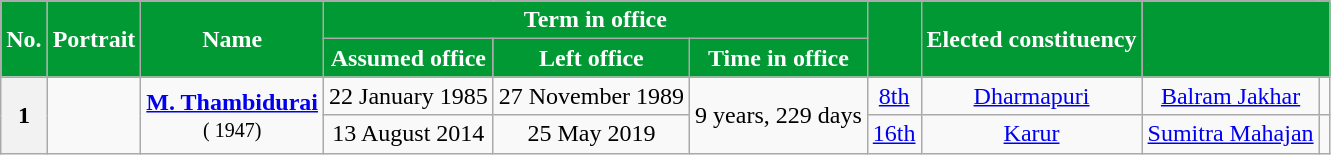<table class="wikitable sortable" style="text-align:center;">
<tr>
<th rowspan=2 style="background-color:#009933;color:white">No.</th>
<th rowspan=2 style="background-color:#009933;color:white">Portrait</th>
<th rowspan=2 style="background-color:#009933;color:white">Name<br></th>
<th colspan=3 style="background-color:#009933;color:white">Term in office</th>
<th rowspan=2 style="background-color:#009933;color:white"><a href='#'></a><br></th>
<th rowspan=2 style="background-color:#009933;color:white">Elected constituency</th>
<th rowspan=2 colspan=2 style="background-color:#009933;color:white"><a href='#'></a></th>
</tr>
<tr>
<th style="background-color:#009933;color:white">Assumed office</th>
<th style="background-color:#009933;color:white">Left office</th>
<th style="background-color:#009933;color:white">Time in office</th>
</tr>
<tr>
<th rowspan=2>1</th>
<td rowspan=2></td>
<td rowspan=2><strong><a href='#'>M. Thambidurai</a></strong><br><small>( 1947)</small></td>
<td>22 January 1985</td>
<td>27 November 1989</td>
<td rowspan=2>9 years, 229 days</td>
<td><a href='#'>8th</a><br></td>
<td><a href='#'>Dharmapuri</a></td>
<td><a href='#'>Balram Jakhar</a></td>
<td></td>
</tr>
<tr>
<td>13 August 2014</td>
<td>25 May 2019</td>
<td><a href='#'>16th</a><br></td>
<td><a href='#'>Karur</a></td>
<td><a href='#'>Sumitra Mahajan</a></td>
<td></td>
</tr>
</table>
